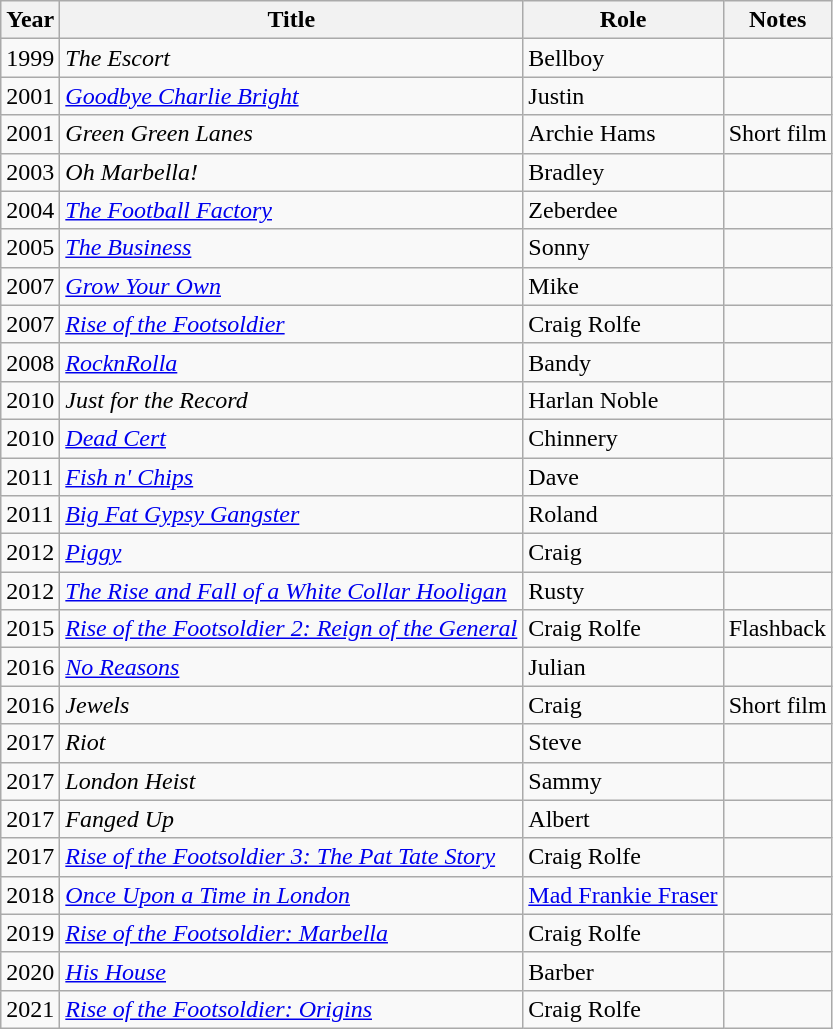<table class="wikitable sortable">
<tr>
<th>Year</th>
<th>Title</th>
<th>Role</th>
<th class="unsortable">Notes</th>
</tr>
<tr>
<td>1999</td>
<td><em>The Escort</em></td>
<td>Bellboy</td>
<td></td>
</tr>
<tr>
<td>2001</td>
<td><em><a href='#'>Goodbye Charlie Bright</a></em></td>
<td>Justin</td>
<td></td>
</tr>
<tr>
<td>2001</td>
<td><em>Green Green Lanes</em></td>
<td>Archie Hams</td>
<td>Short film</td>
</tr>
<tr>
<td>2003</td>
<td><em>Oh Marbella!</em></td>
<td>Bradley</td>
<td></td>
</tr>
<tr>
<td>2004</td>
<td><em><a href='#'>The Football Factory</a></em></td>
<td>Zeberdee</td>
<td></td>
</tr>
<tr>
<td>2005</td>
<td><em><a href='#'>The Business</a></em></td>
<td>Sonny</td>
<td></td>
</tr>
<tr>
<td>2007</td>
<td><em><a href='#'>Grow Your Own</a></em></td>
<td>Mike</td>
<td></td>
</tr>
<tr>
<td>2007</td>
<td><em><a href='#'>Rise of the Footsoldier</a></em></td>
<td>Craig Rolfe</td>
<td></td>
</tr>
<tr>
<td>2008</td>
<td><em><a href='#'>RocknRolla</a></em></td>
<td>Bandy</td>
<td></td>
</tr>
<tr>
<td>2010</td>
<td><em>Just for the Record</em></td>
<td>Harlan Noble</td>
<td></td>
</tr>
<tr>
<td>2010</td>
<td><em><a href='#'>Dead Cert</a></em></td>
<td>Chinnery</td>
<td></td>
</tr>
<tr>
<td>2011</td>
<td><em><a href='#'>Fish n' Chips</a></em></td>
<td>Dave</td>
<td></td>
</tr>
<tr>
<td>2011</td>
<td><em><a href='#'>Big Fat Gypsy Gangster</a></em></td>
<td>Roland</td>
<td></td>
</tr>
<tr>
<td>2012</td>
<td><em><a href='#'>Piggy</a></em></td>
<td>Craig</td>
<td></td>
</tr>
<tr>
<td>2012</td>
<td><em><a href='#'>The Rise and Fall of a White Collar Hooligan</a></em></td>
<td>Rusty</td>
<td></td>
</tr>
<tr>
<td>2015</td>
<td><em><a href='#'>Rise of the Footsoldier 2: Reign of the General</a></em></td>
<td>Craig Rolfe</td>
<td>Flashback</td>
</tr>
<tr>
<td>2016</td>
<td><em><a href='#'>No Reasons</a></em></td>
<td>Julian</td>
<td></td>
</tr>
<tr>
<td>2016</td>
<td><em>Jewels</em></td>
<td>Craig</td>
<td>Short film</td>
</tr>
<tr>
<td>2017</td>
<td><em>Riot</em></td>
<td>Steve</td>
<td></td>
</tr>
<tr>
<td>2017</td>
<td><em>London Heist</em></td>
<td>Sammy</td>
<td></td>
</tr>
<tr>
<td>2017</td>
<td><em>Fanged Up</em></td>
<td>Albert</td>
<td></td>
</tr>
<tr>
<td>2017</td>
<td><em><a href='#'>Rise of the Footsoldier 3: The Pat Tate Story</a></em></td>
<td>Craig Rolfe</td>
<td></td>
</tr>
<tr>
<td>2018</td>
<td><em><a href='#'>Once Upon a Time in London</a></em></td>
<td><a href='#'>Mad Frankie Fraser</a></td>
<td></td>
</tr>
<tr>
<td>2019</td>
<td><em><a href='#'>Rise of the Footsoldier: Marbella</a></em></td>
<td>Craig Rolfe</td>
<td></td>
</tr>
<tr>
<td>2020</td>
<td><em><a href='#'>His House</a></em></td>
<td>Barber</td>
<td></td>
</tr>
<tr>
<td>2021</td>
<td><em><a href='#'>Rise of the Footsoldier: Origins</a></em></td>
<td>Craig Rolfe</td>
<td></td>
</tr>
</table>
